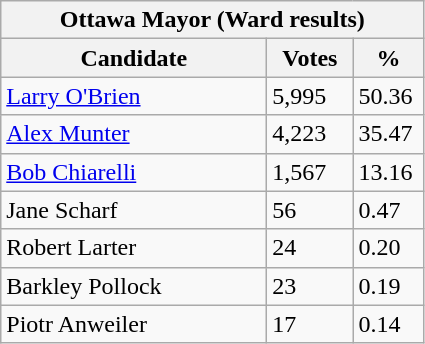<table class="wikitable">
<tr>
<th colspan="3">Ottawa Mayor (Ward results)</th>
</tr>
<tr>
<th style="width: 170px">Candidate</th>
<th style="width: 50px">Votes</th>
<th style="width: 40px">%</th>
</tr>
<tr>
<td><a href='#'>Larry O'Brien</a></td>
<td>5,995</td>
<td>50.36</td>
</tr>
<tr>
<td><a href='#'>Alex Munter</a></td>
<td>4,223</td>
<td>35.47</td>
</tr>
<tr>
<td><a href='#'>Bob Chiarelli</a></td>
<td>1,567</td>
<td>13.16</td>
</tr>
<tr>
<td>Jane Scharf</td>
<td>56</td>
<td>0.47</td>
</tr>
<tr>
<td>Robert Larter</td>
<td>24</td>
<td>0.20</td>
</tr>
<tr>
<td>Barkley Pollock</td>
<td>23</td>
<td>0.19</td>
</tr>
<tr>
<td>Piotr Anweiler</td>
<td>17</td>
<td>0.14</td>
</tr>
</table>
